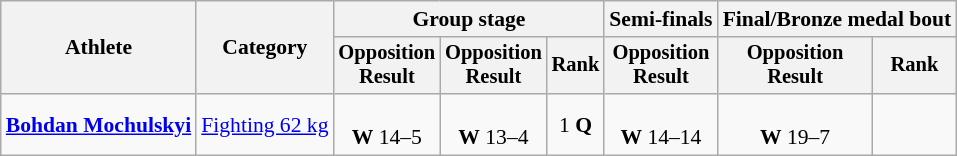<table class="wikitable" style="text-align:center; font-size:90%">
<tr>
<th rowspan=2>Athlete</th>
<th rowspan=2>Category</th>
<th colspan=3>Group stage</th>
<th>Semi-finals</th>
<th colspan=2>Final/Bronze medal bout</th>
</tr>
<tr style="font-size:95%">
<th>Opposition<br>Result</th>
<th>Opposition<br>Result</th>
<th>Rank</th>
<th>Opposition<br>Result</th>
<th>Opposition<br>Result</th>
<th>Rank</th>
</tr>
<tr>
<td align=left><strong><a href='#'>Bohdan Mochulskyi</a></strong></td>
<td align=left><a href='#'>Fighting 62 kg</a></td>
<td><br> <strong>W</strong> 14–5</td>
<td><br> <strong>W</strong> 13–4</td>
<td>1 <strong>Q</strong></td>
<td><br> <strong>W</strong> 14–14</td>
<td><br> <strong>W</strong> 19–7</td>
<td></td>
</tr>
</table>
